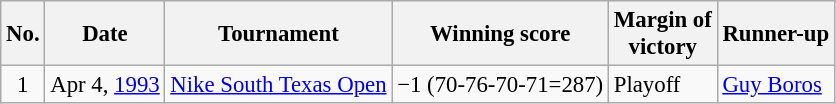<table class="wikitable" style="font-size:95%;">
<tr>
<th>No.</th>
<th>Date</th>
<th>Tournament</th>
<th>Winning score</th>
<th>Margin of<br>victory</th>
<th>Runner-up</th>
</tr>
<tr>
<td align=center>1</td>
<td align=right>Apr 4, <a href='#'>1993</a></td>
<td><a href='#'>Nike South Texas Open</a></td>
<td>−1 (70-76-70-71=287)</td>
<td>Playoff</td>
<td> <a href='#'>Guy Boros</a></td>
</tr>
</table>
